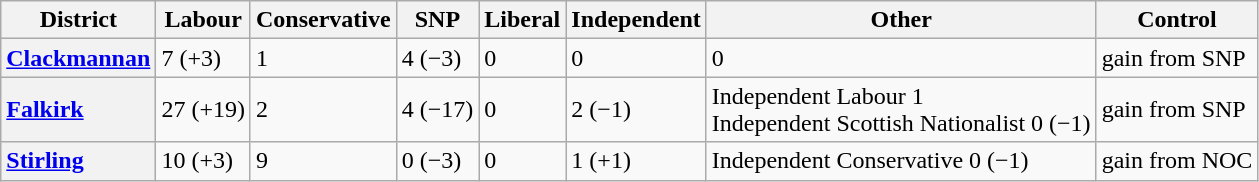<table class="wikitable">
<tr>
<th scope="col">District</th>
<th scope="col">Labour</th>
<th scope="col">Conservative</th>
<th scope="col">SNP</th>
<th scope="col">Liberal</th>
<th scope="col">Independent</th>
<th scope="col">Other</th>
<th scope="col" colspan=2>Control<br></th>
</tr>
<tr>
<th scope="row" style="text-align: left;"><a href='#'>Clackmannan</a></th>
<td>7 (+3)</td>
<td>1</td>
<td>4 (−3)</td>
<td>0</td>
<td>0</td>
<td>0</td>
<td> gain from SNP</td>
</tr>
<tr>
<th scope="row" style="text-align: left;"><a href='#'>Falkirk</a></th>
<td>27 (+19)</td>
<td>2</td>
<td>4 (−17)</td>
<td>0</td>
<td>2 (−1)</td>
<td>Independent Labour 1<br>Independent Scottish Nationalist 0 (−1)</td>
<td> gain from SNP</td>
</tr>
<tr>
<th scope="row" style="text-align: left;"><a href='#'>Stirling</a></th>
<td>10 (+3)</td>
<td>9</td>
<td>0 (−3)</td>
<td>0</td>
<td>1 (+1)</td>
<td>Independent Conservative 0 (−1)</td>
<td> gain from NOC</td>
</tr>
</table>
